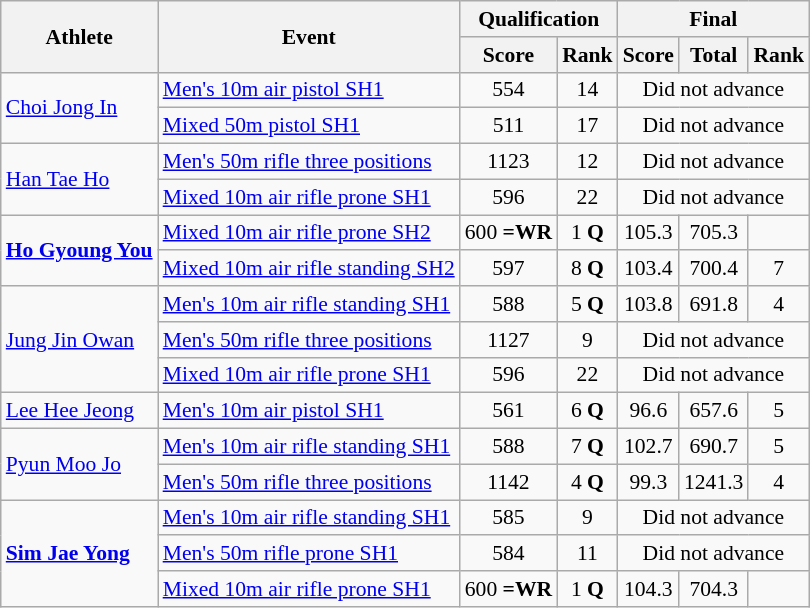<table class=wikitable style="font-size:90%">
<tr>
<th rowspan="2">Athlete</th>
<th rowspan="2">Event</th>
<th colspan="2">Qualification</th>
<th colspan="3">Final</th>
</tr>
<tr>
<th>Score</th>
<th>Rank</th>
<th>Score</th>
<th>Total</th>
<th>Rank</th>
</tr>
<tr>
<td rowspan="2"><a href='#'>Choi Jong In</a></td>
<td><a href='#'>Men's 10m air pistol SH1</a></td>
<td align=center>554</td>
<td align=center>14</td>
<td align=center colspan="3">Did not advance</td>
</tr>
<tr>
<td><a href='#'>Mixed 50m pistol SH1</a></td>
<td align=center>511</td>
<td align=center>17</td>
<td align=center colspan="3">Did not advance</td>
</tr>
<tr>
<td rowspan="2"><a href='#'>Han Tae Ho</a></td>
<td><a href='#'>Men's 50m rifle three positions</a></td>
<td align=center>1123</td>
<td align=center>12</td>
<td align=center colspan="3">Did not advance</td>
</tr>
<tr>
<td><a href='#'>Mixed 10m air rifle prone SH1</a></td>
<td align=center>596</td>
<td align=center>22</td>
<td align=center colspan="3">Did not advance</td>
</tr>
<tr>
<td rowspan="2"><strong><a href='#'>Ho Gyoung You</a></strong></td>
<td><a href='#'>Mixed 10m air rifle prone SH2</a></td>
<td align=center>600 <strong>=WR</strong></td>
<td align=center>1 <strong>Q</strong></td>
<td align=center>105.3</td>
<td align=center>705.3</td>
<td align=center></td>
</tr>
<tr>
<td><a href='#'>Mixed 10m air rifle standing SH2</a></td>
<td align=center>597</td>
<td align=center>8 <strong>Q</strong></td>
<td align=center>103.4</td>
<td align=center>700.4</td>
<td align=center>7</td>
</tr>
<tr>
<td rowspan="3"><a href='#'>Jung Jin Owan</a></td>
<td><a href='#'>Men's 10m air rifle standing SH1</a></td>
<td align=center>588</td>
<td align=center>5 <strong>Q</strong></td>
<td align=center>103.8</td>
<td align=center>691.8</td>
<td align=center>4</td>
</tr>
<tr>
<td><a href='#'>Men's 50m rifle three positions</a></td>
<td align=center>1127</td>
<td align=center>9</td>
<td align=center colspan="3">Did not advance</td>
</tr>
<tr>
<td><a href='#'>Mixed 10m air rifle prone SH1</a></td>
<td align=center>596</td>
<td align=center>22</td>
<td align=center colspan="3">Did not advance</td>
</tr>
<tr>
<td><a href='#'>Lee Hee Jeong</a></td>
<td><a href='#'>Men's 10m air pistol SH1</a></td>
<td align=center>561</td>
<td align=center>6 <strong>Q</strong></td>
<td align=center>96.6</td>
<td align=center>657.6</td>
<td align=center>5</td>
</tr>
<tr>
<td rowspan="2"><a href='#'>Pyun Moo Jo</a></td>
<td><a href='#'>Men's 10m air rifle standing SH1</a></td>
<td align=center>588</td>
<td align=center>7 <strong>Q</strong></td>
<td align=center>102.7</td>
<td align=center>690.7</td>
<td align=center>5</td>
</tr>
<tr>
<td><a href='#'>Men's 50m rifle three positions</a></td>
<td align=center>1142</td>
<td align=center>4 <strong>Q</strong></td>
<td align=center>99.3</td>
<td align=center>1241.3</td>
<td align=center>4</td>
</tr>
<tr>
<td rowspan="3"><strong><a href='#'>Sim Jae Yong</a></strong></td>
<td><a href='#'>Men's 10m air rifle standing SH1</a></td>
<td align=center>585</td>
<td align=center>9</td>
<td align=center colspan="3">Did not advance</td>
</tr>
<tr>
<td><a href='#'>Men's 50m rifle prone SH1</a></td>
<td align=center>584</td>
<td align=center>11</td>
<td align=center colspan="3">Did not advance</td>
</tr>
<tr>
<td><a href='#'>Mixed 10m air rifle prone SH1</a></td>
<td align=center>600 <strong>=WR</strong></td>
<td align=center>1 <strong>Q</strong></td>
<td align=center>104.3</td>
<td align=center>704.3</td>
<td align=center></td>
</tr>
</table>
